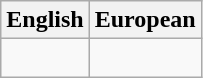<table class="wikitable">
<tr style="vertical-align:top">
<th>English</th>
<th>European</th>
</tr>
<tr>
<td><br></td>
<td><br></td>
</tr>
</table>
